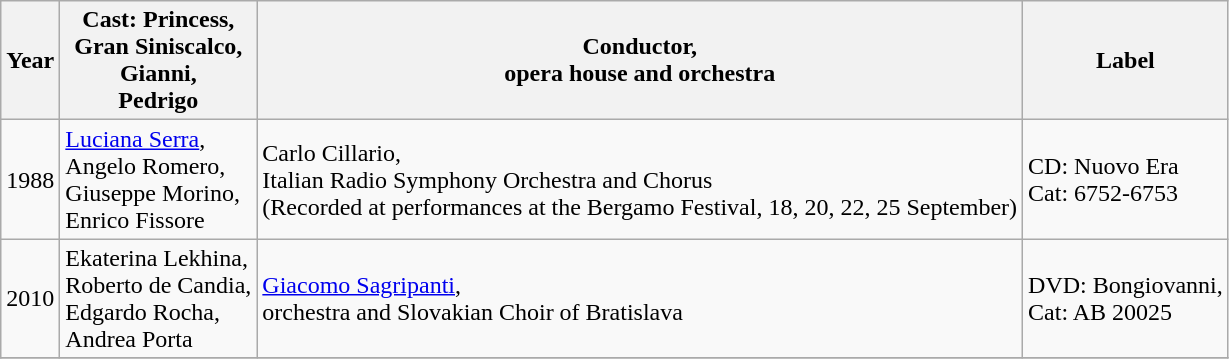<table class="wikitable">
<tr>
<th>Year</th>
<th>Cast: Princess,<br>Gran Siniscalco,<br>Gianni,<br>Pedrigo</th>
<th>Conductor,<br>opera house and orchestra</th>
<th>Label</th>
</tr>
<tr>
<td>1988</td>
<td><a href='#'>Luciana Serra</a>,<br>Angelo Romero,<br>Giuseppe Morino,<br>Enrico Fissore</td>
<td>Carlo Cillario,<br>Italian Radio Symphony Orchestra and Chorus<br>(Recorded at performances at the Bergamo Festival, 18, 20, 22, 25 September)</td>
<td>CD: Nuovo Era<br>Cat: 6752-6753</td>
</tr>
<tr>
<td>2010</td>
<td>Ekaterina Lekhina,<br>Roberto de Candia,<br>Edgardo Rocha,<br>Andrea Porta</td>
<td><a href='#'>Giacomo Sagripanti</a>,<br>orchestra and Slovakian Choir of Bratislava</td>
<td>DVD: Bongiovanni,<br>Cat: AB 20025</td>
</tr>
<tr>
</tr>
</table>
